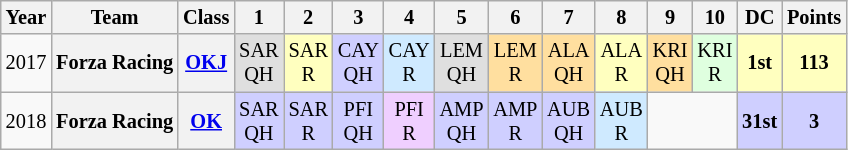<table class="wikitable" style="text-align:center; font-size:85%">
<tr>
<th>Year</th>
<th>Team</th>
<th>Class</th>
<th>1</th>
<th>2</th>
<th>3</th>
<th>4</th>
<th>5</th>
<th>6</th>
<th>7</th>
<th>8</th>
<th>9</th>
<th>10</th>
<th>DC</th>
<th>Points</th>
</tr>
<tr>
<td>2017</td>
<th nowrap>Forza Racing</th>
<th><a href='#'>OKJ</a></th>
<td style="background:#DFDFDF;">SAR<br>QH<br></td>
<td style="background:#FFFFBF;">SAR<br>R<br></td>
<td style="background:#CFCFFF;">CAY<br>QH<br></td>
<td style="background:#CFEAFF;">CAY<br>R<br></td>
<td style="background:#DFDFDF;">LEM<br>QH<br></td>
<td style="background:#FFDF9F;">LEM<br>R<br></td>
<td style="background:#FFDF9F;">ALA<br>QH<br></td>
<td style="background:#FFFFBF;">ALA<br>R<br></td>
<td style="background:#FFDF9F;">KRI<br>QH<br></td>
<td style="background:#DFFFDF;">KRI<br>R<br></td>
<th style="background:#FFFFBF;">1st</th>
<th style="background:#FFFFBF;">113</th>
</tr>
<tr>
<td>2018</td>
<th nowrap>Forza Racing</th>
<th><a href='#'>OK</a></th>
<td style="background:#CFCFFF;">SAR<br>QH<br></td>
<td style="background:#CFCFFF;">SAR<br>R<br></td>
<td style="background:#CFCFFF;">PFI<br>QH<br></td>
<td style="background:#EFCFFF;">PFI<br>R<br></td>
<td style="background:#CFCFFF;">AMP<br>QH<br></td>
<td style="background:#CFCFFF;">AMP<br>R<br></td>
<td style="background:#CFCFFF;">AUB<br>QH<br></td>
<td style="background:#CFEAFF;">AUB<br>R<br></td>
<td colspan=2></td>
<th style="background:#CFCFFF;">31st</th>
<th style="background:#CFCFFF;">3</th>
</tr>
</table>
